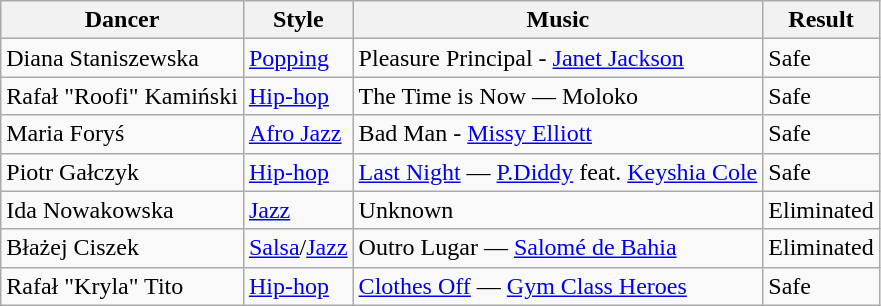<table class="wikitable">
<tr>
<th>Dancer</th>
<th>Style</th>
<th>Music</th>
<th>Result</th>
</tr>
<tr>
<td>Diana Staniszewska</td>
<td><a href='#'>Popping</a></td>
<td>Pleasure Principal - <a href='#'>Janet Jackson</a></td>
<td>Safe</td>
</tr>
<tr>
<td>Rafał "Roofi" Kamiński</td>
<td><a href='#'>Hip-hop</a></td>
<td>The Time is Now — Moloko</td>
<td>Safe</td>
</tr>
<tr>
<td>Maria Foryś</td>
<td><a href='#'>Afro Jazz</a></td>
<td>Bad Man - <a href='#'>Missy Elliott</a></td>
<td>Safe</td>
</tr>
<tr>
<td>Piotr Gałczyk</td>
<td><a href='#'>Hip-hop</a></td>
<td><a href='#'>Last Night</a> — <a href='#'>P.Diddy</a> feat. <a href='#'>Keyshia Cole</a></td>
<td>Safe</td>
</tr>
<tr>
<td>Ida Nowakowska</td>
<td><a href='#'>Jazz</a></td>
<td>Unknown</td>
<td>Eliminated</td>
</tr>
<tr>
<td>Błażej Ciszek</td>
<td><a href='#'>Salsa</a>/<a href='#'>Jazz</a></td>
<td>Outro Lugar — <a href='#'>Salomé de Bahia</a></td>
<td>Eliminated</td>
</tr>
<tr>
<td>Rafał "Kryla" Tito</td>
<td><a href='#'>Hip-hop</a></td>
<td><a href='#'>Clothes Off</a> — <a href='#'>Gym Class Heroes</a></td>
<td>Safe</td>
</tr>
</table>
